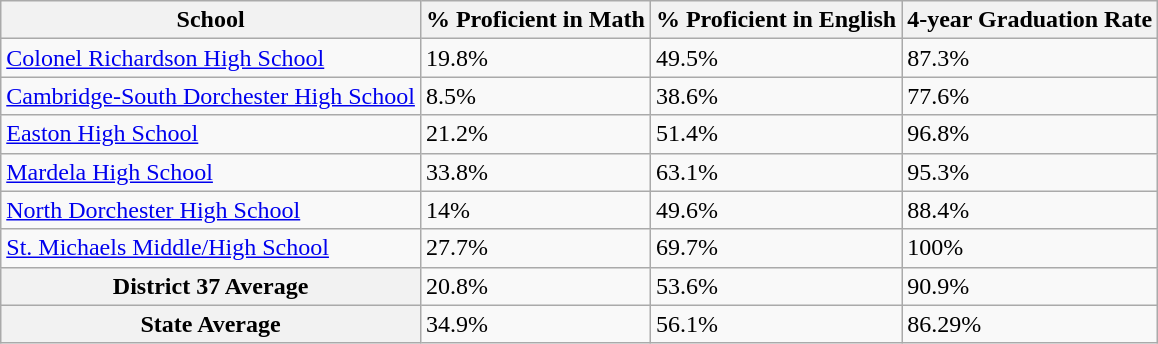<table class="wikitable">
<tr>
<th>School</th>
<th>% Proficient in Math</th>
<th>% Proficient in English</th>
<th>4-year Graduation Rate</th>
</tr>
<tr>
<td><a href='#'>Colonel Richardson High School</a></td>
<td>19.8%</td>
<td>49.5%</td>
<td>87.3%</td>
</tr>
<tr>
<td><a href='#'>Cambridge-South Dorchester High School</a></td>
<td>8.5%</td>
<td>38.6%</td>
<td>77.6%</td>
</tr>
<tr>
<td><a href='#'>Easton High School</a></td>
<td>21.2%</td>
<td>51.4%</td>
<td>96.8%</td>
</tr>
<tr>
<td><a href='#'>Mardela High School</a></td>
<td>33.8%</td>
<td>63.1%</td>
<td>95.3%</td>
</tr>
<tr>
<td><a href='#'>North Dorchester High School</a></td>
<td>14%</td>
<td>49.6%</td>
<td>88.4%</td>
</tr>
<tr>
<td><a href='#'>St. Michaels Middle/High School</a></td>
<td>27.7%</td>
<td>69.7%</td>
<td>100%</td>
</tr>
<tr>
<th>District 37 Average</th>
<td>20.8%</td>
<td>53.6%</td>
<td>90.9%</td>
</tr>
<tr>
<th>State Average</th>
<td>34.9%</td>
<td>56.1%</td>
<td>86.29%</td>
</tr>
</table>
